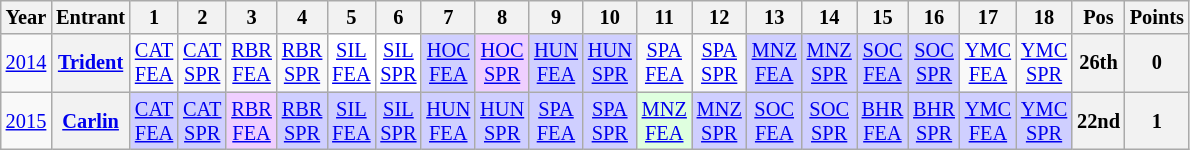<table class="wikitable" style="text-align:center; font-size:85%">
<tr>
<th>Year</th>
<th>Entrant</th>
<th>1</th>
<th>2</th>
<th>3</th>
<th>4</th>
<th>5</th>
<th>6</th>
<th>7</th>
<th>8</th>
<th>9</th>
<th>10</th>
<th>11</th>
<th>12</th>
<th>13</th>
<th>14</th>
<th>15</th>
<th>16</th>
<th>17</th>
<th>18</th>
<th>Pos</th>
<th>Points</th>
</tr>
<tr>
<td><a href='#'>2014</a></td>
<th><a href='#'>Trident</a></th>
<td><a href='#'>CAT<br>FEA</a></td>
<td><a href='#'>CAT<br>SPR</a></td>
<td><a href='#'>RBR<br>FEA</a></td>
<td><a href='#'>RBR<br>SPR</a></td>
<td style="background:#FFFFFF;"><a href='#'>SIL<br>FEA</a><br></td>
<td style="background:#FFFFFF;"><a href='#'>SIL<br>SPR</a><br></td>
<td style="background:#CFCFFF;"><a href='#'>HOC<br>FEA</a><br></td>
<td style="background:#EFCFFF;"><a href='#'>HOC<br>SPR</a><br></td>
<td style="background:#CFCFFF;"><a href='#'>HUN<br>FEA</a><br></td>
<td style="background:#CFCFFF;"><a href='#'>HUN<br>SPR</a><br></td>
<td><a href='#'>SPA<br>FEA</a></td>
<td><a href='#'>SPA<br>SPR</a></td>
<td style="background:#CFCFFF;"><a href='#'>MNZ<br>FEA</a><br></td>
<td style="background:#CFCFFF;"><a href='#'>MNZ<br>SPR</a><br></td>
<td style="background:#CFCFFF;"><a href='#'>SOC<br>FEA</a><br></td>
<td style="background:#CFCFFF;"><a href='#'>SOC<br>SPR</a><br></td>
<td><a href='#'>YMC<br>FEA</a></td>
<td><a href='#'>YMC<br>SPR</a></td>
<th>26th</th>
<th>0</th>
</tr>
<tr>
<td><a href='#'>2015</a></td>
<th><a href='#'>Carlin</a></th>
<td style="background:#CFCFFF;"><a href='#'>CAT<br>FEA</a><br></td>
<td style="background:#CFCFFF;"><a href='#'>CAT<br>SPR</a><br></td>
<td style="background:#EFCFFF;"><a href='#'>RBR<br>FEA</a><br></td>
<td style="background:#CFCFFF;"><a href='#'>RBR<br>SPR</a><br></td>
<td style="background:#CFCFFF;"><a href='#'>SIL<br>FEA</a><br></td>
<td style="background:#CFCFFF;"><a href='#'>SIL<br>SPR</a><br></td>
<td style="background:#CFCFFF;"><a href='#'>HUN<br>FEA</a><br></td>
<td style="background:#CFCFFF;"><a href='#'>HUN<br>SPR</a><br></td>
<td style="background:#CFCFFF;"><a href='#'>SPA<br>FEA</a><br></td>
<td style="background:#CFCFFF;"><a href='#'>SPA<br>SPR</a><br></td>
<td style="background:#DFFFDF;"><a href='#'>MNZ<br>FEA</a><br></td>
<td style="background:#CFCFFF;"><a href='#'>MNZ<br>SPR</a><br></td>
<td style="background:#CFCFFF;"><a href='#'>SOC<br>FEA</a><br></td>
<td style="background:#CFCFFF;"><a href='#'>SOC<br>SPR</a><br></td>
<td style="background:#CFCFFF;"><a href='#'>BHR<br>FEA</a><br></td>
<td style="background:#CFCFFF;"><a href='#'>BHR<br>SPR</a><br></td>
<td style="background:#CFCFFF;"><a href='#'>YMC<br>FEA</a><br></td>
<td style="background:#CFCFFF;"><a href='#'>YMC<br>SPR</a><br></td>
<th>22nd</th>
<th>1</th>
</tr>
</table>
